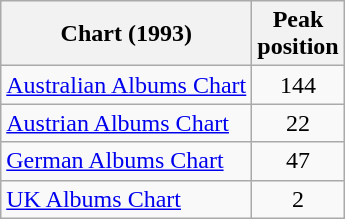<table class="wikitable sortable">
<tr>
<th align="left">Chart (1993)</th>
<th style="text-align:center;">Peak<br>position</th>
</tr>
<tr>
<td><a href='#'>Australian Albums Chart</a></td>
<td style="text-align:center;">144</td>
</tr>
<tr>
<td><a href='#'>Austrian Albums Chart</a></td>
<td style="text-align:center;">22</td>
</tr>
<tr>
<td><a href='#'>German Albums Chart</a></td>
<td style="text-align:center;">47</td>
</tr>
<tr>
<td align="left"><a href='#'>UK Albums Chart</a></td>
<td style="text-align:center;">2</td>
</tr>
</table>
